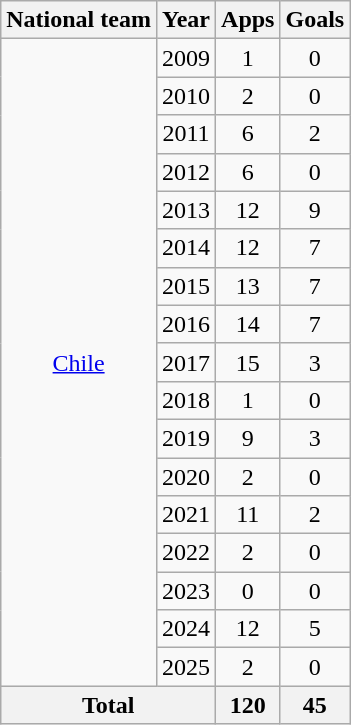<table class="wikitable" style="text-align:center">
<tr>
<th>National team</th>
<th>Year</th>
<th>Apps</th>
<th>Goals</th>
</tr>
<tr>
<td rowspan="17"><a href='#'>Chile</a></td>
<td>2009</td>
<td>1</td>
<td>0</td>
</tr>
<tr>
<td>2010</td>
<td>2</td>
<td>0</td>
</tr>
<tr>
<td>2011</td>
<td>6</td>
<td>2</td>
</tr>
<tr>
<td>2012</td>
<td>6</td>
<td>0</td>
</tr>
<tr>
<td>2013</td>
<td>12</td>
<td>9</td>
</tr>
<tr>
<td>2014</td>
<td>12</td>
<td>7</td>
</tr>
<tr>
<td>2015</td>
<td>13</td>
<td>7</td>
</tr>
<tr>
<td>2016</td>
<td>14</td>
<td>7</td>
</tr>
<tr>
<td>2017</td>
<td>15</td>
<td>3</td>
</tr>
<tr>
<td>2018</td>
<td>1</td>
<td>0</td>
</tr>
<tr>
<td>2019</td>
<td>9</td>
<td>3</td>
</tr>
<tr>
<td>2020</td>
<td>2</td>
<td>0</td>
</tr>
<tr>
<td>2021</td>
<td>11</td>
<td>2</td>
</tr>
<tr>
<td>2022</td>
<td>2</td>
<td>0</td>
</tr>
<tr>
<td>2023</td>
<td>0</td>
<td>0</td>
</tr>
<tr>
<td>2024</td>
<td>12</td>
<td>5</td>
</tr>
<tr>
<td>2025</td>
<td>2</td>
<td>0</td>
</tr>
<tr>
<th colspan="2">Total</th>
<th>120</th>
<th>45</th>
</tr>
</table>
